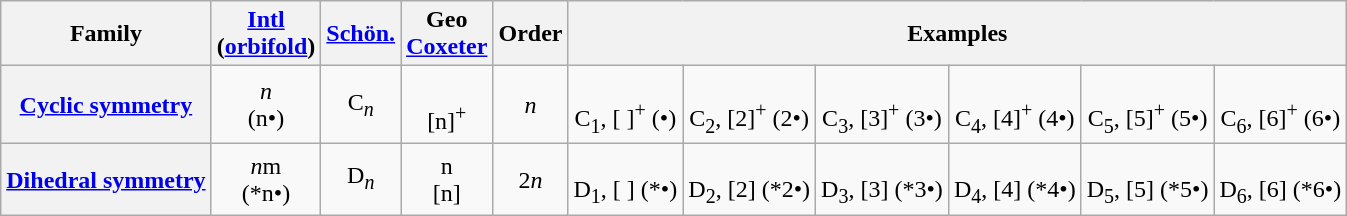<table class="wikitable">
<tr>
<th>Family</th>
<th><a href='#'>Intl</a><br>(<a href='#'>orbifold</a>)</th>
<th><a href='#'>Schön.</a></th>
<th>Geo <br><a href='#'>Coxeter</a></th>
<th>Order</th>
<th colspan=6>Examples</th>
</tr>
<tr align=center>
<th><a href='#'>Cyclic symmetry</a></th>
<td><em>n</em><br>(n•)</td>
<td>C<sub><em>n</em></sub></td>
<td><br>[n]<sup>+</sup><br></td>
<td><em>n</em></td>
<td valign=bottom><br>C<sub>1</sub>, [ ]<sup>+</sup> (•)</td>
<td valign=bottom><br>C<sub>2</sub>, [2]<sup>+</sup> (2•)</td>
<td valign=bottom><br>C<sub>3</sub>, [3]<sup>+</sup> (3•)</td>
<td valign=bottom><br>C<sub>4</sub>, [4]<sup>+</sup> (4•)</td>
<td valign=bottom><br>C<sub>5</sub>, [5]<sup>+</sup> (5•)</td>
<td valign=bottom><br>C<sub>6</sub>, [6]<sup>+</sup> (6•)</td>
</tr>
<tr align=center>
<th><a href='#'>Dihedral symmetry</a></th>
<td><em>n</em>m<br>(*n•)</td>
<td>D<sub><em>n</em></sub></td>
<td>n<br>[n]<br></td>
<td>2<em>n</em></td>
<td valign=bottom><br>D<sub>1</sub>, [ ] (*•)</td>
<td valign=bottom><br>D<sub>2</sub>, [2] (*2•)</td>
<td valign=bottom><br>D<sub>3</sub>, [3] (*3•)</td>
<td valign=bottom><br>D<sub>4</sub>, [4] (*4•)</td>
<td valign=bottom><br>D<sub>5</sub>, [5] (*5•)</td>
<td valign=bottom><br>D<sub>6</sub>, [6] (*6•)</td>
</tr>
</table>
